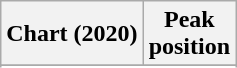<table class="wikitable sortable plainrowheaders" style="text-align:center">
<tr>
<th scope="col">Chart (2020)</th>
<th scope="col">Peak<br> position</th>
</tr>
<tr>
</tr>
<tr>
</tr>
</table>
